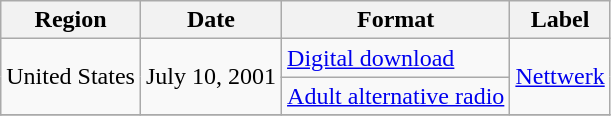<table class="wikitable plainrowheaders">
<tr>
<th scope="col">Region</th>
<th scope="col">Date</th>
<th scope="col">Format</th>
<th scope="col">Label</th>
</tr>
<tr>
<td rowspan="2">United States</td>
<td rowspan="2">July 10, 2001</td>
<td><a href='#'>Digital download</a></td>
<td rowspan="2"><a href='#'>Nettwerk</a></td>
</tr>
<tr>
<td><a href='#'>Adult alternative radio</a></td>
</tr>
<tr>
</tr>
</table>
